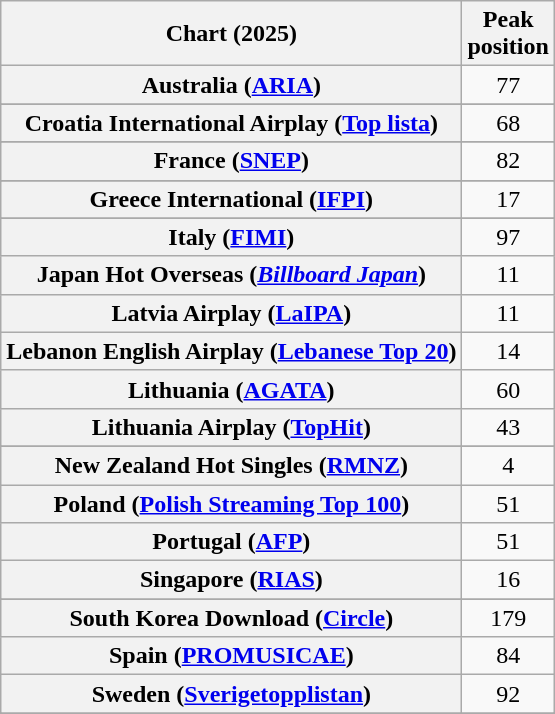<table class="wikitable sortable plainrowheaders" style="text-align:center">
<tr>
<th scope="col">Chart (2025)</th>
<th scope="col">Peak<br>position</th>
</tr>
<tr>
<th scope="row">Australia (<a href='#'>ARIA</a>)</th>
<td>77</td>
</tr>
<tr>
</tr>
<tr>
</tr>
<tr>
<th scope="row">Croatia International Airplay (<a href='#'>Top lista</a>)</th>
<td>68</td>
</tr>
<tr>
</tr>
<tr>
</tr>
<tr>
<th scope="row">France (<a href='#'>SNEP</a>)</th>
<td>82</td>
</tr>
<tr>
</tr>
<tr>
</tr>
<tr>
<th scope="row">Greece International (<a href='#'>IFPI</a>)</th>
<td>17</td>
</tr>
<tr>
</tr>
<tr>
<th scope="row">Italy (<a href='#'>FIMI</a>)</th>
<td>97</td>
</tr>
<tr>
<th scope="row">Japan Hot Overseas (<em><a href='#'>Billboard Japan</a></em>)</th>
<td>11</td>
</tr>
<tr>
<th scope="row">Latvia Airplay (<a href='#'>LaIPA</a>)</th>
<td>11</td>
</tr>
<tr>
<th scope="row">Lebanon English Airplay (<a href='#'>Lebanese Top 20</a>)</th>
<td>14</td>
</tr>
<tr>
<th scope="row">Lithuania (<a href='#'>AGATA</a>)</th>
<td>60</td>
</tr>
<tr>
<th scope="row">Lithuania Airplay (<a href='#'>TopHit</a>)</th>
<td>43</td>
</tr>
<tr>
</tr>
<tr>
<th scope="row">New Zealand Hot Singles (<a href='#'>RMNZ</a>)</th>
<td>4</td>
</tr>
<tr>
<th scope="row">Poland (<a href='#'>Polish Streaming Top 100</a>)</th>
<td>51</td>
</tr>
<tr>
<th scope="row">Portugal (<a href='#'>AFP</a>)</th>
<td>51</td>
</tr>
<tr>
<th scope="row">Singapore (<a href='#'>RIAS</a>)</th>
<td>16</td>
</tr>
<tr>
</tr>
<tr>
<th scope="row">South Korea Download (<a href='#'>Circle</a>)</th>
<td>179</td>
</tr>
<tr>
<th scope="row">Spain (<a href='#'>PROMUSICAE</a>)</th>
<td>84</td>
</tr>
<tr>
<th scope="row">Sweden (<a href='#'>Sverigetopplistan</a>)</th>
<td>92</td>
</tr>
<tr>
</tr>
<tr>
</tr>
<tr>
</tr>
<tr>
</tr>
</table>
